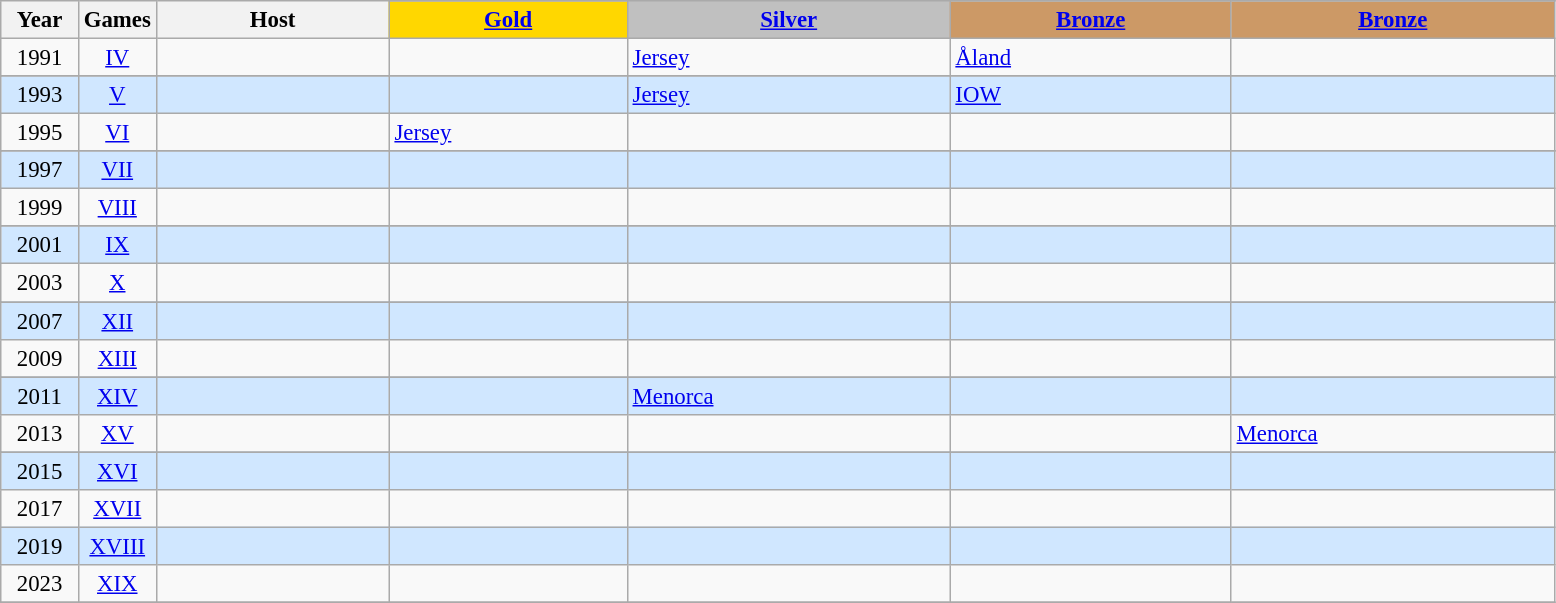<table class="wikitable" style="text-align: center; font-size:95%;">
<tr>
<th rowspan="2" style="width:5%;">Year</th>
<th rowspan="2" style="width:5%;">Games</th>
<th rowspan="2" style="width:15%;">Host</th>
</tr>
<tr>
<th style="background-color: gold"><a href='#'>Gold</a></th>
<th style="background-color: silver"><a href='#'>Silver</a></th>
<th style="background-color: #CC9966"><a href='#'>Bronze</a></th>
<th style="background-color: #CC9966"><a href='#'>Bronze</a></th>
</tr>
<tr>
<td>1991</td>
<td align=center><a href='#'>IV</a></td>
<td align="left"></td>
<td align="left"></td>
<td align="left"> <a href='#'>Jersey</a></td>
<td align="left"> <a href='#'>Åland</a></td>
<td></td>
</tr>
<tr>
</tr>
<tr style="text-align:center; background:#d0e7ff;">
<td>1993</td>
<td align=center><a href='#'>V</a></td>
<td align="left"></td>
<td align="left"></td>
<td align="left"> <a href='#'>Jersey</a></td>
<td align="left"> <a href='#'>IOW</a></td>
<td></td>
</tr>
<tr>
<td>1995</td>
<td align=center><a href='#'>VI</a></td>
<td align="left"></td>
<td align="left"> <a href='#'>Jersey</a></td>
<td align="left"></td>
<td align="left"></td>
<td></td>
</tr>
<tr>
</tr>
<tr style="text-align:center; background:#d0e7ff;">
<td>1997</td>
<td align=center><a href='#'>VII</a></td>
<td align="left"></td>
<td align="left"></td>
<td align="left"></td>
<td align="left"></td>
<td></td>
</tr>
<tr>
<td>1999</td>
<td align=center><a href='#'>VIII</a></td>
<td align="left"></td>
<td align="left"></td>
<td align="left"></td>
<td align="left"></td>
<td></td>
</tr>
<tr>
</tr>
<tr style="text-align:center; background:#d0e7ff;">
<td>2001</td>
<td align=center><a href='#'>IX</a></td>
<td align="left"></td>
<td align="left"> </td>
<td align="left"> </td>
<td align="left"> </td>
<td></td>
</tr>
<tr>
<td>2003</td>
<td align=center><a href='#'>X</a></td>
<td align="left"></td>
<td align="left"></td>
<td align="left"></td>
<td align="left"></td>
<td></td>
</tr>
<tr>
</tr>
<tr style="text-align:center; background:#d0e7ff;">
<td>2007</td>
<td align=center><a href='#'>XII</a></td>
<td align="left"></td>
<td align="left"></td>
<td align="left"></td>
<td align="left"></td>
<td></td>
</tr>
<tr>
<td>2009</td>
<td align=center><a href='#'>XIII</a></td>
<td align="left"></td>
<td align="left"></td>
<td align="left"></td>
<td align="left"></td>
<td></td>
</tr>
<tr>
</tr>
<tr style="text-align:center; background:#d0e7ff;">
<td>2011</td>
<td align=center><a href='#'>XIV</a></td>
<td align="left"></td>
<td align="left"></td>
<td align="left"> <a href='#'>Menorca</a></td>
<td align="left"></td>
<td></td>
</tr>
<tr>
<td>2013</td>
<td align=center><a href='#'>XV</a></td>
<td align="left"></td>
<td align="left"></td>
<td align="left"></td>
<td align="left"></td>
<td align="left"> <a href='#'>Menorca</a></td>
</tr>
<tr>
</tr>
<tr style="text-align:center; background:#d0e7ff;">
<td>2015</td>
<td align=center><a href='#'>XVI</a></td>
<td align="left"></td>
<td align="left"> </td>
<td align="left"> </td>
<td align="left"></td>
<td align="left"> </td>
</tr>
<tr>
<td>2017</td>
<td align=center><a href='#'>XVII</a></td>
<td align="left"></td>
<td align="left"></td>
<td align="left"></td>
<td align="left"></td>
<td align="left"></td>
</tr>
<tr style="text-align:center; background:#d0e7ff;">
<td>2019</td>
<td align=center><a href='#'>XVIII</a></td>
<td align="left"></td>
<td align="left"></td>
<td align="left"></td>
<td align="left"></td>
<td align="left"></td>
</tr>
<tr>
<td>2023</td>
<td align=center><a href='#'>XIX</a></td>
<td align="left"></td>
<td align="left"></td>
<td align="left"></td>
<td align="left"></td>
<td align="left"></td>
</tr>
<tr>
</tr>
</table>
